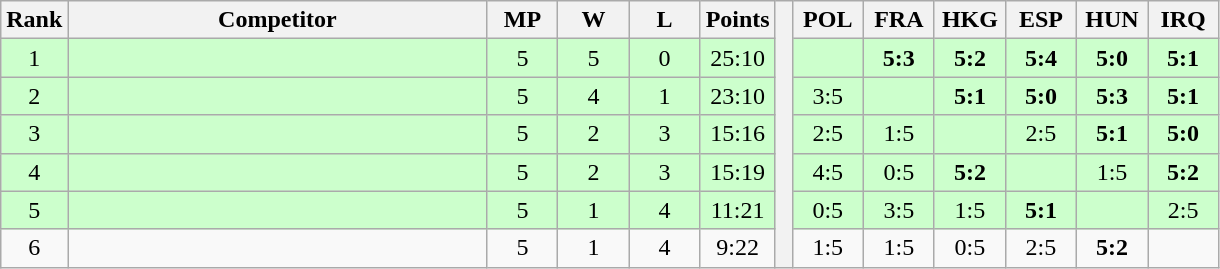<table class="wikitable" style="text-align:center">
<tr>
<th>Rank</th>
<th style="width:17em">Competitor</th>
<th style="width:2.5em">MP</th>
<th style="width:2.5em">W</th>
<th style="width:2.5em">L</th>
<th>Points</th>
<th rowspan="7"> </th>
<th style="width:2.5em">POL</th>
<th style="width:2.5em">FRA</th>
<th style="width:2.5em">HKG</th>
<th style="width:2.5em">ESP</th>
<th style="width:2.5em">HUN</th>
<th style="width:2.5em">IRQ</th>
</tr>
<tr style="background:#cfc;">
<td>1</td>
<td style="text-align:left"></td>
<td>5</td>
<td>5</td>
<td>0</td>
<td>25:10</td>
<td></td>
<td><strong>5:3</strong></td>
<td><strong>5:2</strong></td>
<td><strong>5:4</strong></td>
<td><strong>5:0</strong></td>
<td><strong>5:1</strong></td>
</tr>
<tr style="background:#cfc;">
<td>2</td>
<td style="text-align:left"></td>
<td>5</td>
<td>4</td>
<td>1</td>
<td>23:10</td>
<td>3:5</td>
<td></td>
<td><strong>5:1</strong></td>
<td><strong>5:0</strong></td>
<td><strong>5:3</strong></td>
<td><strong>5:1</strong></td>
</tr>
<tr style="background:#cfc;">
<td>3</td>
<td style="text-align:left"></td>
<td>5</td>
<td>2</td>
<td>3</td>
<td>15:16</td>
<td>2:5</td>
<td>1:5</td>
<td></td>
<td>2:5</td>
<td><strong>5:1</strong></td>
<td><strong>5:0</strong></td>
</tr>
<tr style="background:#cfc;">
<td>4</td>
<td style="text-align:left"></td>
<td>5</td>
<td>2</td>
<td>3</td>
<td>15:19</td>
<td>4:5</td>
<td>0:5</td>
<td><strong>5:2</strong></td>
<td></td>
<td>1:5</td>
<td><strong>5:2</strong></td>
</tr>
<tr style="background:#cfc;">
<td>5</td>
<td style="text-align:left"></td>
<td>5</td>
<td>1</td>
<td>4</td>
<td>11:21</td>
<td>0:5</td>
<td>3:5</td>
<td>1:5</td>
<td><strong>5:1</strong></td>
<td></td>
<td>2:5</td>
</tr>
<tr>
<td>6</td>
<td style="text-align:left"></td>
<td>5</td>
<td>1</td>
<td>4</td>
<td>9:22</td>
<td>1:5</td>
<td>1:5</td>
<td>0:5</td>
<td>2:5</td>
<td><strong>5:2</strong></td>
<td></td>
</tr>
</table>
